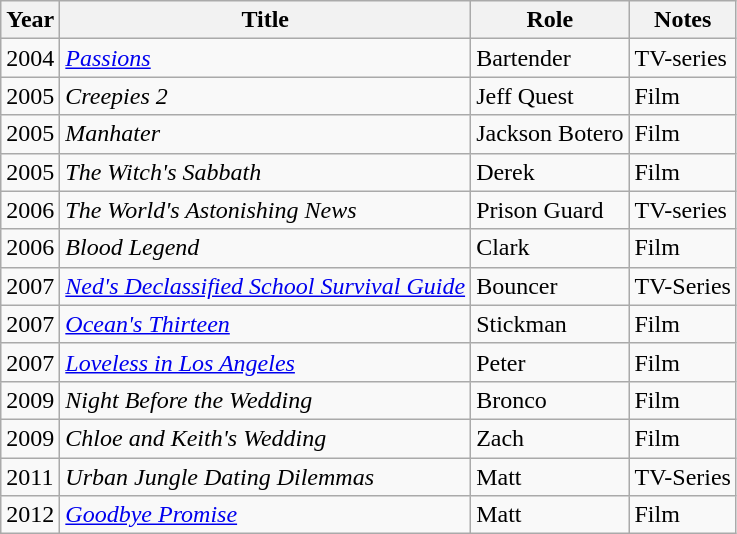<table class="wikitable sortable">
<tr>
<th>Year</th>
<th>Title</th>
<th>Role</th>
<th class="unsortable">Notes</th>
</tr>
<tr>
<td>2004</td>
<td><em><a href='#'>Passions</a></em></td>
<td>Bartender</td>
<td>TV-series</td>
</tr>
<tr>
<td>2005</td>
<td><em>Creepies 2</em></td>
<td>Jeff Quest</td>
<td>Film</td>
</tr>
<tr>
<td>2005</td>
<td><em>Manhater</em></td>
<td>Jackson Botero</td>
<td>Film</td>
</tr>
<tr>
<td>2005</td>
<td><em>The Witch's Sabbath</em></td>
<td>Derek</td>
<td>Film</td>
</tr>
<tr>
<td>2006</td>
<td><em>The World's Astonishing News</em></td>
<td>Prison Guard</td>
<td>TV-series</td>
</tr>
<tr>
<td>2006</td>
<td><em>Blood Legend</em></td>
<td>Clark</td>
<td>Film</td>
</tr>
<tr>
<td>2007</td>
<td><em><a href='#'>Ned's Declassified School Survival Guide</a></em></td>
<td>Bouncer</td>
<td>TV-Series</td>
</tr>
<tr>
<td>2007</td>
<td><em><a href='#'>Ocean's Thirteen</a></em></td>
<td>Stickman</td>
<td>Film</td>
</tr>
<tr>
<td>2007</td>
<td><em><a href='#'>Loveless in Los Angeles</a></em></td>
<td>Peter</td>
<td>Film</td>
</tr>
<tr>
<td>2009</td>
<td><em>Night Before the Wedding</em></td>
<td>Bronco</td>
<td>Film</td>
</tr>
<tr>
<td>2009</td>
<td><em>Chloe and Keith's Wedding</em></td>
<td>Zach</td>
<td>Film</td>
</tr>
<tr>
<td>2011</td>
<td><em>Urban Jungle Dating Dilemmas</em></td>
<td>Matt</td>
<td>TV-Series</td>
</tr>
<tr>
<td>2012</td>
<td><em><a href='#'>Goodbye Promise</a></em></td>
<td>Matt</td>
<td>Film</td>
</tr>
</table>
